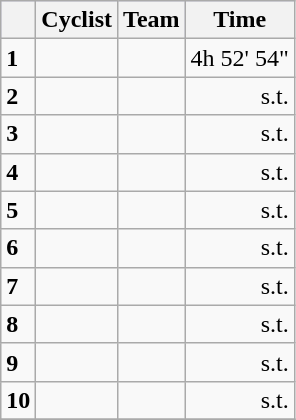<table class="wikitable">
<tr style="background:#ccccff;">
<th></th>
<th>Cyclist</th>
<th>Team</th>
<th>Time</th>
</tr>
<tr>
<td><strong>1</strong></td>
<td><strong></strong></td>
<td><strong></strong></td>
<td align=right>4h 52' 54"</td>
</tr>
<tr>
<td><strong>2</strong></td>
<td></td>
<td></td>
<td align=right>s.t.</td>
</tr>
<tr>
<td><strong>3</strong></td>
<td></td>
<td></td>
<td align=right>s.t.</td>
</tr>
<tr>
<td><strong>4</strong></td>
<td></td>
<td></td>
<td align=right>s.t.</td>
</tr>
<tr>
<td><strong>5</strong></td>
<td></td>
<td></td>
<td align=right>s.t.</td>
</tr>
<tr>
<td><strong>6</strong></td>
<td></td>
<td></td>
<td align=right>s.t.</td>
</tr>
<tr>
<td><strong>7</strong></td>
<td></td>
<td></td>
<td align=right>s.t.</td>
</tr>
<tr>
<td><strong>8</strong></td>
<td></td>
<td></td>
<td align=right>s.t.</td>
</tr>
<tr>
<td><strong>9</strong></td>
<td></td>
<td></td>
<td align=right>s.t.</td>
</tr>
<tr>
<td><strong>10</strong></td>
<td></td>
<td></td>
<td align=right>s.t.</td>
</tr>
<tr>
</tr>
</table>
